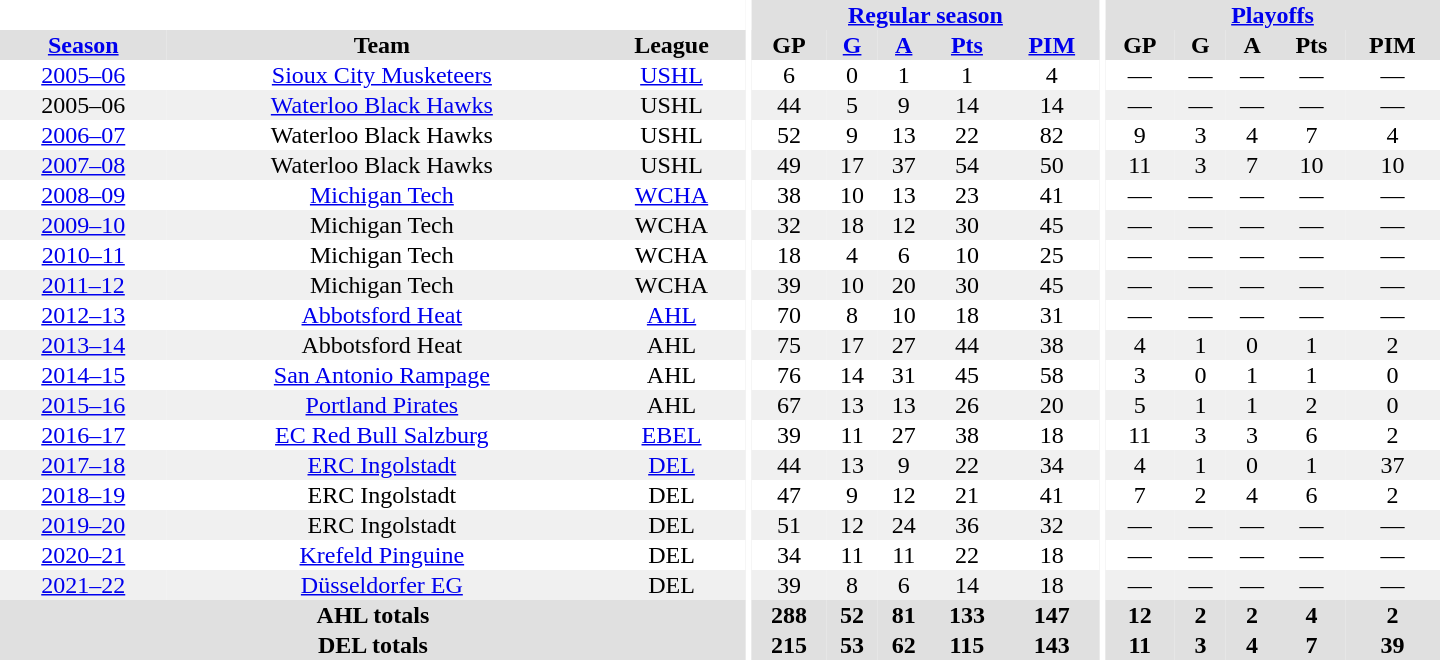<table border="0" cellpadding="1" cellspacing="0" style="text-align:center; width:60em">
<tr bgcolor="#e0e0e0">
<th colspan="3"  bgcolor="#ffffff"></th>
<th rowspan="99" bgcolor="#ffffff"></th>
<th colspan="5"><a href='#'>Regular season</a></th>
<th rowspan="99" bgcolor="#ffffff"></th>
<th colspan="5"><a href='#'>Playoffs</a></th>
</tr>
<tr bgcolor="#e0e0e0">
<th><a href='#'>Season</a></th>
<th>Team</th>
<th>League</th>
<th>GP</th>
<th><a href='#'>G</a></th>
<th><a href='#'>A</a></th>
<th><a href='#'>Pts</a></th>
<th><a href='#'>PIM</a></th>
<th>GP</th>
<th>G</th>
<th>A</th>
<th>Pts</th>
<th>PIM</th>
</tr>
<tr ALIGN="center">
<td><a href='#'>2005–06</a></td>
<td><a href='#'>Sioux City Musketeers</a></td>
<td><a href='#'>USHL</a></td>
<td>6</td>
<td>0</td>
<td>1</td>
<td>1</td>
<td>4</td>
<td>—</td>
<td>—</td>
<td>—</td>
<td>—</td>
<td>—</td>
</tr>
<tr ALIGN="center" bgcolor="#f0f0f0">
<td>2005–06</td>
<td><a href='#'>Waterloo Black Hawks</a></td>
<td>USHL</td>
<td>44</td>
<td>5</td>
<td>9</td>
<td>14</td>
<td>14</td>
<td>—</td>
<td>—</td>
<td>—</td>
<td>—</td>
<td>—</td>
</tr>
<tr ALIGN="center">
<td><a href='#'>2006–07</a></td>
<td>Waterloo Black Hawks</td>
<td>USHL</td>
<td>52</td>
<td>9</td>
<td>13</td>
<td>22</td>
<td>82</td>
<td>9</td>
<td>3</td>
<td>4</td>
<td>7</td>
<td>4</td>
</tr>
<tr ALIGN="center" bgcolor="#f0f0f0">
<td><a href='#'>2007–08</a></td>
<td>Waterloo Black Hawks</td>
<td>USHL</td>
<td>49</td>
<td>17</td>
<td>37</td>
<td>54</td>
<td>50</td>
<td>11</td>
<td>3</td>
<td>7</td>
<td>10</td>
<td>10</td>
</tr>
<tr ALIGN="center">
<td><a href='#'>2008–09</a></td>
<td><a href='#'>Michigan Tech</a></td>
<td><a href='#'>WCHA</a></td>
<td>38</td>
<td>10</td>
<td>13</td>
<td>23</td>
<td>41</td>
<td>—</td>
<td>—</td>
<td>—</td>
<td>—</td>
<td>—</td>
</tr>
<tr ALIGN="center" bgcolor="#f0f0f0">
<td><a href='#'>2009–10</a></td>
<td>Michigan Tech</td>
<td>WCHA</td>
<td>32</td>
<td>18</td>
<td>12</td>
<td>30</td>
<td>45</td>
<td>—</td>
<td>—</td>
<td>—</td>
<td>—</td>
<td>—</td>
</tr>
<tr ALIGN="center">
<td><a href='#'>2010–11</a></td>
<td>Michigan Tech</td>
<td>WCHA</td>
<td>18</td>
<td>4</td>
<td>6</td>
<td>10</td>
<td>25</td>
<td>—</td>
<td>—</td>
<td>—</td>
<td>—</td>
<td>—</td>
</tr>
<tr ALIGN="center" bgcolor="#f0f0f0">
<td><a href='#'>2011–12</a></td>
<td>Michigan Tech</td>
<td>WCHA</td>
<td>39</td>
<td>10</td>
<td>20</td>
<td>30</td>
<td>45</td>
<td>—</td>
<td>—</td>
<td>—</td>
<td>—</td>
<td>—</td>
</tr>
<tr ALIGN="center">
<td><a href='#'>2012–13</a></td>
<td><a href='#'>Abbotsford Heat</a></td>
<td><a href='#'>AHL</a></td>
<td>70</td>
<td>8</td>
<td>10</td>
<td>18</td>
<td>31</td>
<td>—</td>
<td>—</td>
<td>—</td>
<td>—</td>
<td>—</td>
</tr>
<tr ALIGN="center" bgcolor="#f0f0f0">
<td><a href='#'>2013–14</a></td>
<td>Abbotsford Heat</td>
<td>AHL</td>
<td>75</td>
<td>17</td>
<td>27</td>
<td>44</td>
<td>38</td>
<td>4</td>
<td>1</td>
<td>0</td>
<td>1</td>
<td>2</td>
</tr>
<tr ALIGN="center">
<td><a href='#'>2014–15</a></td>
<td><a href='#'>San Antonio Rampage</a></td>
<td>AHL</td>
<td>76</td>
<td>14</td>
<td>31</td>
<td>45</td>
<td>58</td>
<td>3</td>
<td>0</td>
<td>1</td>
<td>1</td>
<td>0</td>
</tr>
<tr ALIGN="center" bgcolor="#f0f0f0">
<td><a href='#'>2015–16</a></td>
<td><a href='#'>Portland Pirates</a></td>
<td>AHL</td>
<td>67</td>
<td>13</td>
<td>13</td>
<td>26</td>
<td>20</td>
<td>5</td>
<td>1</td>
<td>1</td>
<td>2</td>
<td>0</td>
</tr>
<tr ALIGN="center">
<td><a href='#'>2016–17</a></td>
<td><a href='#'>EC Red Bull Salzburg</a></td>
<td><a href='#'>EBEL</a></td>
<td>39</td>
<td>11</td>
<td>27</td>
<td>38</td>
<td>18</td>
<td>11</td>
<td>3</td>
<td>3</td>
<td>6</td>
<td>2</td>
</tr>
<tr ALIGN="center" bgcolor="#f0f0f0">
<td><a href='#'>2017–18</a></td>
<td><a href='#'>ERC Ingolstadt</a></td>
<td><a href='#'>DEL</a></td>
<td>44</td>
<td>13</td>
<td>9</td>
<td>22</td>
<td>34</td>
<td>4</td>
<td>1</td>
<td>0</td>
<td>1</td>
<td>37</td>
</tr>
<tr ALIGN="center">
<td><a href='#'>2018–19</a></td>
<td>ERC Ingolstadt</td>
<td>DEL</td>
<td>47</td>
<td>9</td>
<td>12</td>
<td>21</td>
<td>41</td>
<td>7</td>
<td>2</td>
<td>4</td>
<td>6</td>
<td>2</td>
</tr>
<tr ALIGN="center" bgcolor="#f0f0f0">
<td><a href='#'>2019–20</a></td>
<td>ERC Ingolstadt</td>
<td>DEL</td>
<td>51</td>
<td>12</td>
<td>24</td>
<td>36</td>
<td>32</td>
<td>—</td>
<td>—</td>
<td>—</td>
<td>—</td>
<td>—</td>
</tr>
<tr ALIGN="center">
<td><a href='#'>2020–21</a></td>
<td><a href='#'>Krefeld Pinguine</a></td>
<td>DEL</td>
<td>34</td>
<td>11</td>
<td>11</td>
<td>22</td>
<td>18</td>
<td>—</td>
<td>—</td>
<td>—</td>
<td>—</td>
<td>—</td>
</tr>
<tr ALIGN="center" bgcolor="#f0f0f0">
<td><a href='#'>2021–22</a></td>
<td><a href='#'>Düsseldorfer EG</a></td>
<td>DEL</td>
<td>39</td>
<td>8</td>
<td>6</td>
<td>14</td>
<td>18</td>
<td>—</td>
<td>—</td>
<td>—</td>
<td>—</td>
<td>—</td>
</tr>
<tr bgcolor="#e0e0e0">
<th colspan="3">AHL totals</th>
<th>288</th>
<th>52</th>
<th>81</th>
<th>133</th>
<th>147</th>
<th>12</th>
<th>2</th>
<th>2</th>
<th>4</th>
<th>2</th>
</tr>
<tr bgcolor="#e0e0e0">
<th colspan="3">DEL totals</th>
<th>215</th>
<th>53</th>
<th>62</th>
<th>115</th>
<th>143</th>
<th>11</th>
<th>3</th>
<th>4</th>
<th>7</th>
<th>39</th>
</tr>
</table>
